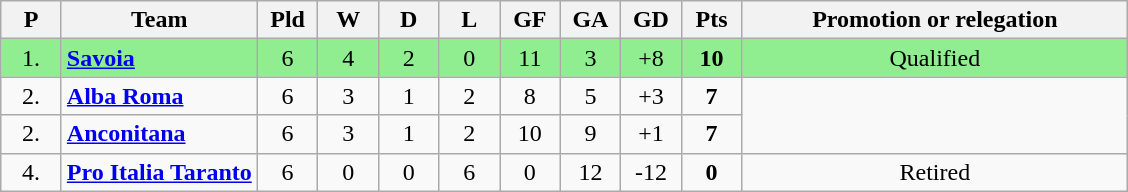<table class="wikitable sortable" style="text-align: center;">
<tr>
<th width=33>P<br></th>
<th>Team<br></th>
<th width=33>Pld<br></th>
<th width=33>W<br></th>
<th width=33>D<br></th>
<th width=33>L<br></th>
<th width=33>GF<br></th>
<th width=33>GA<br></th>
<th width=33>GD<br></th>
<th width=33>Pts<br></th>
<th class="unsortable" width=250>Promotion or relegation<br></th>
</tr>
<tr style="background: #90EE90;">
<td>1.</td>
<td align="left"><strong><a href='#'>Savoia</a></strong></td>
<td>6</td>
<td>4</td>
<td>2</td>
<td>0</td>
<td>11</td>
<td>3</td>
<td>+8</td>
<td><strong>10</strong></td>
<td>Qualified</td>
</tr>
<tr>
<td>2.</td>
<td align="left"><strong><a href='#'>Alba Roma</a></strong></td>
<td>6</td>
<td>3</td>
<td>1</td>
<td>2</td>
<td>8</td>
<td>5</td>
<td>+3</td>
<td><strong>7</strong></td>
</tr>
<tr>
<td>2.</td>
<td align="left"><strong><a href='#'>Anconitana</a></strong></td>
<td>6</td>
<td>3</td>
<td>1</td>
<td>2</td>
<td>10</td>
<td>9</td>
<td>+1</td>
<td><strong>7</strong></td>
</tr>
<tr>
<td>4.</td>
<td align="left"><strong><a href='#'>Pro Italia Taranto</a></strong></td>
<td>6</td>
<td>0</td>
<td>0</td>
<td>6</td>
<td>0</td>
<td>12</td>
<td>-12</td>
<td><strong>0</strong></td>
<td>Retired</td>
</tr>
</table>
